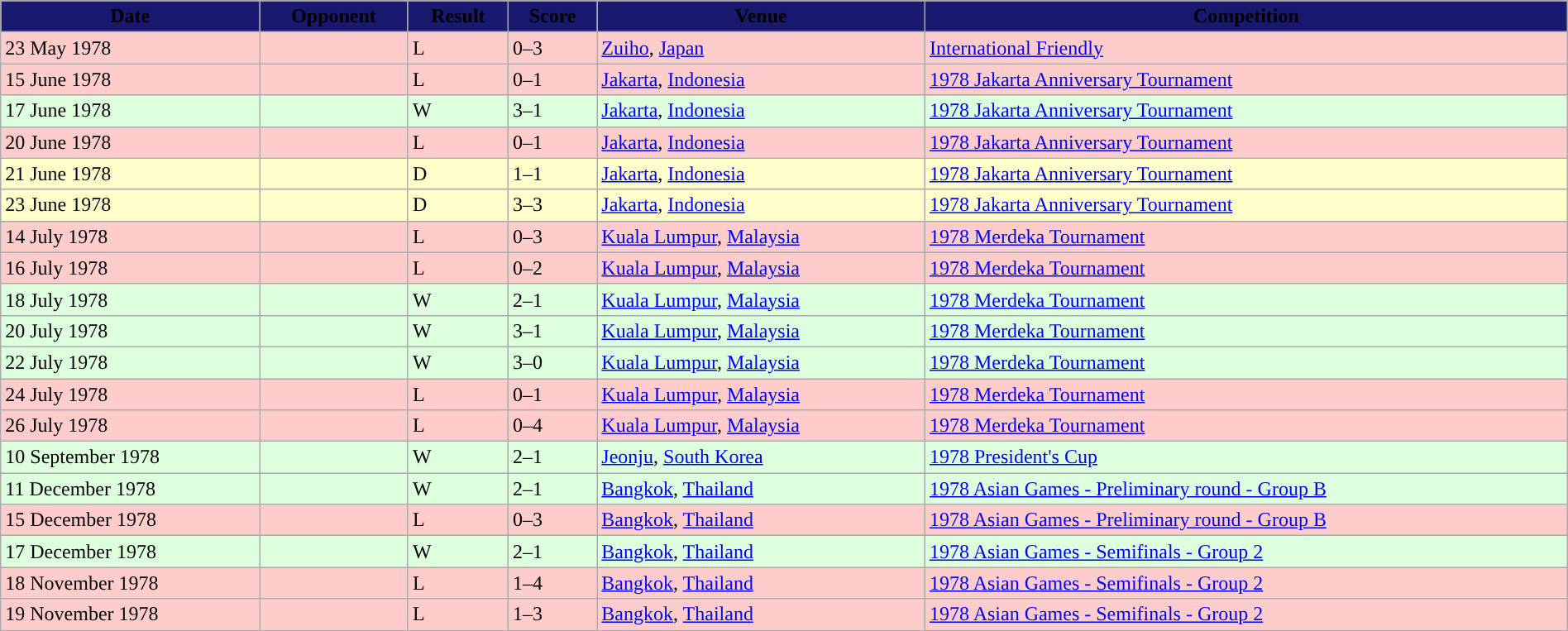<table style="width:100%;" class="wikitable">
<tr>
<th style="background:#191970;"><span>Date</span></th>
<th style="background:#191970;"><span>Opponent</span></th>
<th style="background:#191970;"><span>Result</span></th>
<th style="background:#191970;"><span>Score</span></th>
<th style="background:#191970;"><span>Venue</span></th>
<th style="background:#191970;"><span>Competition</span></th>
</tr>
<tr style="background:#fcc;">
<td>23 May 1978</td>
<td></td>
<td>L</td>
<td>0–3</td>
<td> <a href='#'>Zuiho</a>, <a href='#'>Japan</a></td>
<td><a href='#'>International Friendly</a></td>
</tr>
<tr style="background:#fcc;">
<td>15 June 1978</td>
<td></td>
<td>L</td>
<td>0–1</td>
<td> <a href='#'>Jakarta</a>, <a href='#'>Indonesia</a></td>
<td><a href='#'>1978 Jakarta Anniversary Tournament</a></td>
</tr>
<tr style="background:#dfd;">
<td>17 June 1978</td>
<td></td>
<td>W</td>
<td>3–1</td>
<td> <a href='#'>Jakarta</a>, <a href='#'>Indonesia</a></td>
<td><a href='#'>1978 Jakarta Anniversary Tournament</a></td>
</tr>
<tr style="background:#fcc;">
<td>20 June 1978</td>
<td></td>
<td>L</td>
<td>0–1</td>
<td> <a href='#'>Jakarta</a>, <a href='#'>Indonesia</a></td>
<td><a href='#'>1978 Jakarta Anniversary Tournament</a></td>
</tr>
<tr style="background:#ffc;">
<td>21 June 1978</td>
<td></td>
<td>D</td>
<td>1–1</td>
<td> <a href='#'>Jakarta</a>, <a href='#'>Indonesia</a></td>
<td><a href='#'>1978 Jakarta Anniversary Tournament</a></td>
</tr>
<tr style="background:#ffc;">
<td>23 June 1978</td>
<td></td>
<td>D</td>
<td>3–3</td>
<td> <a href='#'>Jakarta</a>, <a href='#'>Indonesia</a></td>
<td><a href='#'>1978 Jakarta Anniversary Tournament</a></td>
</tr>
<tr style="background:#fcc;">
<td>14 July 1978</td>
<td></td>
<td>L</td>
<td>0–3</td>
<td> <a href='#'>Kuala Lumpur</a>, <a href='#'>Malaysia</a></td>
<td><a href='#'>1978 Merdeka Tournament</a></td>
</tr>
<tr style="background:#fcc;">
<td>16 July 1978</td>
<td></td>
<td>L</td>
<td>0–2</td>
<td> <a href='#'>Kuala Lumpur</a>, <a href='#'>Malaysia</a></td>
<td><a href='#'>1978 Merdeka Tournament</a></td>
</tr>
<tr style="background:#dfd;">
<td>18 July 1978</td>
<td></td>
<td>W</td>
<td>2–1</td>
<td> <a href='#'>Kuala Lumpur</a>, <a href='#'>Malaysia</a></td>
<td><a href='#'>1978 Merdeka Tournament</a></td>
</tr>
<tr style="background:#dfd;">
<td>20 July 1978</td>
<td></td>
<td>W</td>
<td>3–1</td>
<td> <a href='#'>Kuala Lumpur</a>, <a href='#'>Malaysia</a></td>
<td><a href='#'>1978 Merdeka Tournament</a></td>
</tr>
<tr style="background:#dfd;">
<td>22 July 1978</td>
<td></td>
<td>W</td>
<td>3–0</td>
<td> <a href='#'>Kuala Lumpur</a>, <a href='#'>Malaysia</a></td>
<td><a href='#'>1978 Merdeka Tournament</a></td>
</tr>
<tr style="background:#fcc;">
<td>24 July 1978</td>
<td></td>
<td>L</td>
<td>0–1</td>
<td> <a href='#'>Kuala Lumpur</a>, <a href='#'>Malaysia</a></td>
<td><a href='#'>1978 Merdeka Tournament</a></td>
</tr>
<tr style="background:#fcc;">
<td>26 July 1978</td>
<td></td>
<td>L</td>
<td>0–4</td>
<td> <a href='#'>Kuala Lumpur</a>, <a href='#'>Malaysia</a></td>
<td><a href='#'>1978 Merdeka Tournament</a></td>
</tr>
<tr style="background:#dfd;">
<td>10 September 1978</td>
<td></td>
<td>W</td>
<td>2–1</td>
<td> <a href='#'>Jeonju</a>, <a href='#'>South Korea</a></td>
<td><a href='#'>1978 President's Cup</a></td>
</tr>
<tr style="background:#dfd;">
<td>11 December 1978</td>
<td></td>
<td>W</td>
<td>2–1</td>
<td> <a href='#'>Bangkok</a>, <a href='#'>Thailand</a></td>
<td><a href='#'>1978 Asian Games - Preliminary round - Group B</a></td>
</tr>
<tr style="background:#fcc;">
<td>15 December 1978</td>
<td></td>
<td>L</td>
<td>0–3</td>
<td> <a href='#'>Bangkok</a>, <a href='#'>Thailand</a></td>
<td><a href='#'>1978 Asian Games - Preliminary round - Group B</a></td>
</tr>
<tr style="background:#dfd;">
<td>17 December 1978</td>
<td></td>
<td>W</td>
<td>2–1</td>
<td> <a href='#'>Bangkok</a>, <a href='#'>Thailand</a></td>
<td><a href='#'>1978 Asian Games - Semifinals - Group 2</a></td>
</tr>
<tr style="background:#fcc;">
<td>18 November 1978</td>
<td></td>
<td>L</td>
<td>1–4</td>
<td> <a href='#'>Bangkok</a>, <a href='#'>Thailand</a></td>
<td><a href='#'>1978 Asian Games - Semifinals - Group 2</a></td>
</tr>
<tr style="background:#fcc;">
<td>19 November 1978</td>
<td></td>
<td>L</td>
<td>1–3</td>
<td> <a href='#'>Bangkok</a>, <a href='#'>Thailand</a></td>
<td><a href='#'>1978 Asian Games - Semifinals - Group 2</a></td>
</tr>
</table>
